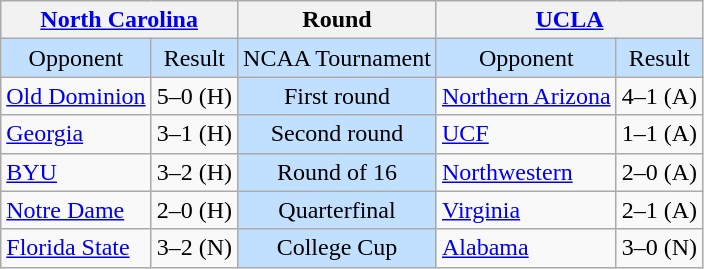<table class="wikitable" style="text-align: center;">
<tr>
<th colspan="2"><a href='#'>North Carolina</a> </th>
<th>Round</th>
<th colspan="2"><a href='#'>UCLA</a> </th>
</tr>
<tr bgcolor="#c1e0ff">
<td>Opponent</td>
<td>Result</td>
<td>NCAA Tournament</td>
<td>Opponent</td>
<td>Result</td>
</tr>
<tr>
<td align="left"><a href='#'>Old Dominion</a> </td>
<td>5–0 (H)</td>
<td bgcolor="#c1e0ff">First round</td>
<td align="left"><a href='#'>Northern Arizona</a> </td>
<td>4–1 (A)</td>
</tr>
<tr>
<td align="left"><a href='#'>Georgia</a> </td>
<td>3–1 (H)</td>
<td bgcolor="#c1e0ff">Second round</td>
<td align="left"><a href='#'>UCF</a> </td>
<td>1–1  (A)</td>
</tr>
<tr>
<td align="left"><a href='#'>BYU</a> </td>
<td>3–2 (H)</td>
<td bgcolor="#c1e0ff">Round of 16</td>
<td align="left"><a href='#'>Northwestern</a> </td>
<td>2–0 (A)</td>
</tr>
<tr>
<td align="left"><a href='#'>Notre Dame</a> </td>
<td>2–0 (H)</td>
<td bgcolor="#c1e0ff">Quarterfinal</td>
<td align="left"><a href='#'>Virginia</a> </td>
<td>2–1 (A)</td>
</tr>
<tr>
<td align="left"><a href='#'>Florida State</a> </td>
<td>3–2 (N)</td>
<td bgcolor="#c1e0ff">College Cup</td>
<td align="left"><a href='#'>Alabama</a> </td>
<td>3–0 (N)</td>
</tr>
</table>
